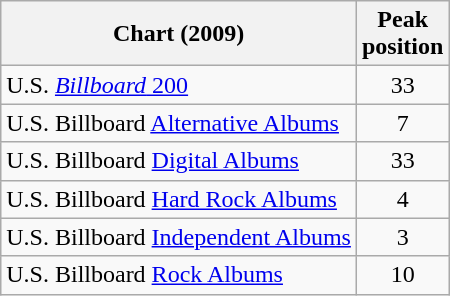<table class="wikitable sortable">
<tr>
<th>Chart (2009)</th>
<th>Peak<br>position</th>
</tr>
<tr>
<td>U.S. <a href='#'><em>Billboard</em> 200</a></td>
<td style="text-align:center;">33</td>
</tr>
<tr>
<td>U.S. Billboard <a href='#'>Alternative Albums</a></td>
<td style="text-align:center;">7</td>
</tr>
<tr>
<td>U.S. Billboard <a href='#'>Digital Albums</a></td>
<td style="text-align:center;">33</td>
</tr>
<tr>
<td>U.S. Billboard <a href='#'>Hard Rock Albums</a></td>
<td style="text-align:center;">4</td>
</tr>
<tr>
<td>U.S. Billboard <a href='#'>Independent Albums</a></td>
<td style="text-align:center;">3</td>
</tr>
<tr>
<td>U.S. Billboard <a href='#'>Rock Albums</a></td>
<td style="text-align:center;">10</td>
</tr>
</table>
